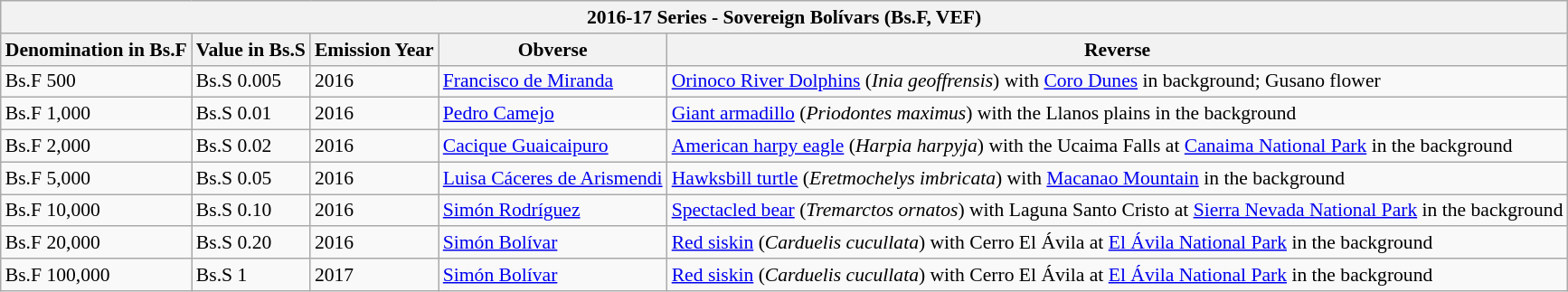<table class="wikitable" style="font-size: 90%">
<tr>
<th colspan="8">2016-17 Series - Sovereign Bolívars (Bs.F, VEF)</th>
</tr>
<tr>
<th>Denomination in Bs.F</th>
<th>Value in Bs.S<br></th>
<th>Emission Year</th>
<th>Obverse</th>
<th>Reverse</th>
</tr>
<tr>
<td>Bs.F 500</td>
<td>Bs.S 0.005</td>
<td>2016</td>
<td><a href='#'>Francisco de Miranda</a></td>
<td><a href='#'>Orinoco River Dolphins</a> (<em>Inia geoffrensis</em>) with <a href='#'>Coro Dunes</a> in background; Gusano flower</td>
</tr>
<tr>
<td>Bs.F 1,000</td>
<td>Bs.S 0.01</td>
<td>2016</td>
<td><a href='#'>Pedro Camejo</a></td>
<td><a href='#'>Giant armadillo</a> (<em>Priodontes maximus</em>) with the Llanos plains in the background</td>
</tr>
<tr>
<td>Bs.F 2,000</td>
<td>Bs.S 0.02</td>
<td>2016</td>
<td><a href='#'>Cacique Guaicaipuro</a></td>
<td><a href='#'>American harpy eagle</a> (<em>Harpia harpyja</em>) with the Ucaima Falls at <a href='#'>Canaima National Park</a> in the background</td>
</tr>
<tr>
<td>Bs.F 5,000</td>
<td>Bs.S 0.05</td>
<td>2016</td>
<td><a href='#'>Luisa Cáceres de Arismendi</a></td>
<td><a href='#'>Hawksbill turtle</a> (<em>Eretmochelys imbricata</em>) with <a href='#'>Macanao Mountain</a> in the background</td>
</tr>
<tr>
<td>Bs.F 10,000</td>
<td>Bs.S 0.10</td>
<td>2016</td>
<td><a href='#'>Simón Rodríguez</a></td>
<td><a href='#'>Spectacled bear</a> (<em>Tremarctos ornatos</em>) with Laguna Santo Cristo at <a href='#'>Sierra Nevada National Park</a> in the background</td>
</tr>
<tr>
<td>Bs.F 20,000</td>
<td>Bs.S 0.20</td>
<td>2016</td>
<td><a href='#'>Simón Bolívar</a></td>
<td><a href='#'>Red siskin</a> (<em>Carduelis cucullata</em>) with Cerro El Ávila at <a href='#'>El Ávila National Park</a> in the background</td>
</tr>
<tr>
<td>Bs.F 100,000</td>
<td>Bs.S 1</td>
<td>2017</td>
<td><a href='#'>Simón Bolívar</a></td>
<td><a href='#'>Red siskin</a> (<em>Carduelis cucullata</em>) with Cerro El Ávila at <a href='#'>El Ávila National Park</a> in the background</td>
</tr>
</table>
